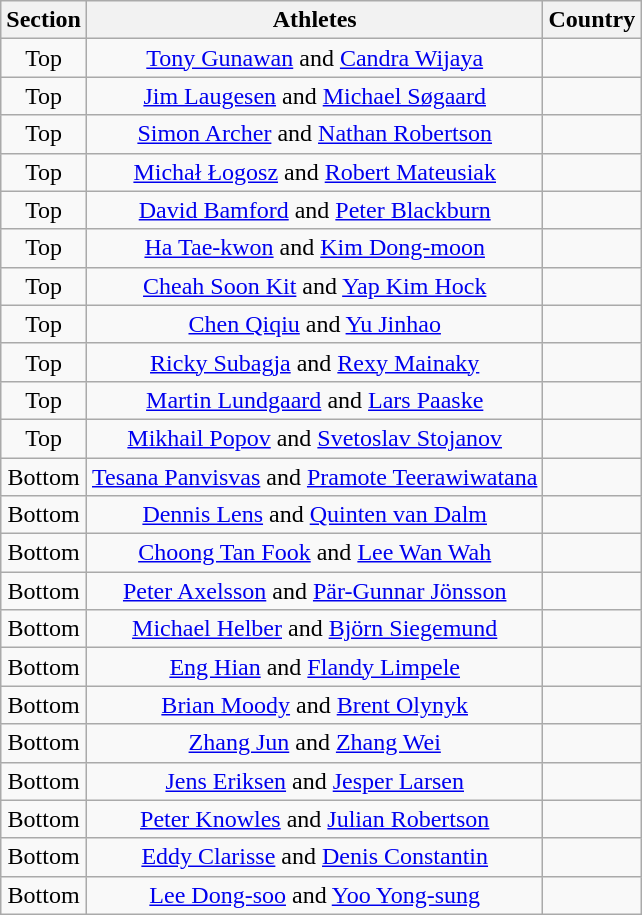<table class="wikitable sortable" style="text-align:center">
<tr>
<th>Section</th>
<th>Athletes</th>
<th>Country</th>
</tr>
<tr>
<td align="center">Top</td>
<td><a href='#'>Tony Gunawan</a> and <a href='#'>Candra Wijaya</a></td>
<td></td>
</tr>
<tr>
<td align="center">Top</td>
<td><a href='#'>Jim Laugesen</a> and <a href='#'>Michael Søgaard</a></td>
<td></td>
</tr>
<tr>
<td align="center">Top</td>
<td><a href='#'>Simon Archer</a> and <a href='#'>Nathan Robertson</a></td>
<td></td>
</tr>
<tr>
<td align="center">Top</td>
<td><a href='#'>Michał Łogosz</a> and <a href='#'>Robert Mateusiak</a></td>
<td></td>
</tr>
<tr>
<td align="center">Top</td>
<td><a href='#'>David Bamford</a> and <a href='#'>Peter Blackburn</a></td>
<td></td>
</tr>
<tr>
<td align="center">Top</td>
<td><a href='#'>Ha Tae-kwon</a> and <a href='#'>Kim Dong-moon</a></td>
<td></td>
</tr>
<tr>
<td align="center">Top</td>
<td><a href='#'>Cheah Soon Kit</a> and <a href='#'>Yap Kim Hock</a></td>
<td></td>
</tr>
<tr>
<td align="center">Top</td>
<td><a href='#'>Chen Qiqiu</a> and <a href='#'>Yu Jinhao</a></td>
<td></td>
</tr>
<tr>
<td align="center">Top</td>
<td><a href='#'>Ricky Subagja</a> and <a href='#'>Rexy Mainaky</a></td>
<td></td>
</tr>
<tr>
<td align="center">Top</td>
<td><a href='#'>Martin Lundgaard</a> and <a href='#'>Lars Paaske</a></td>
<td></td>
</tr>
<tr>
<td align="center">Top</td>
<td><a href='#'>Mikhail Popov</a> and <a href='#'>Svetoslav Stojanov</a></td>
<td></td>
</tr>
<tr>
<td align="center">Bottom</td>
<td><a href='#'>Tesana Panvisvas</a> and <a href='#'>Pramote Teerawiwatana</a></td>
<td></td>
</tr>
<tr>
<td align="center">Bottom</td>
<td><a href='#'>Dennis Lens</a> and <a href='#'>Quinten van Dalm</a></td>
<td></td>
</tr>
<tr>
<td align="center">Bottom</td>
<td><a href='#'>Choong Tan Fook</a> and <a href='#'>Lee Wan Wah</a></td>
<td></td>
</tr>
<tr>
<td align="center">Bottom</td>
<td><a href='#'>Peter Axelsson</a> and <a href='#'>Pär-Gunnar Jönsson</a></td>
<td></td>
</tr>
<tr>
<td align="center">Bottom</td>
<td><a href='#'>Michael Helber</a> and <a href='#'>Björn Siegemund</a></td>
<td></td>
</tr>
<tr>
<td align="center">Bottom</td>
<td><a href='#'>Eng Hian</a> and <a href='#'>Flandy Limpele</a></td>
<td></td>
</tr>
<tr>
<td align="center">Bottom</td>
<td><a href='#'>Brian Moody</a> and <a href='#'>Brent Olynyk</a></td>
<td></td>
</tr>
<tr>
<td align="center">Bottom</td>
<td><a href='#'>Zhang Jun</a> and <a href='#'>Zhang Wei</a></td>
<td></td>
</tr>
<tr>
<td align="center">Bottom</td>
<td><a href='#'>Jens Eriksen</a> and <a href='#'>Jesper Larsen</a></td>
<td></td>
</tr>
<tr>
<td align="center">Bottom</td>
<td><a href='#'>Peter Knowles</a> and <a href='#'>Julian Robertson</a></td>
<td></td>
</tr>
<tr>
<td align="center">Bottom</td>
<td><a href='#'>Eddy Clarisse</a> and <a href='#'>Denis Constantin</a></td>
<td></td>
</tr>
<tr>
<td align="center">Bottom</td>
<td><a href='#'>Lee Dong-soo</a> and <a href='#'>Yoo Yong-sung</a></td>
<td></td>
</tr>
</table>
